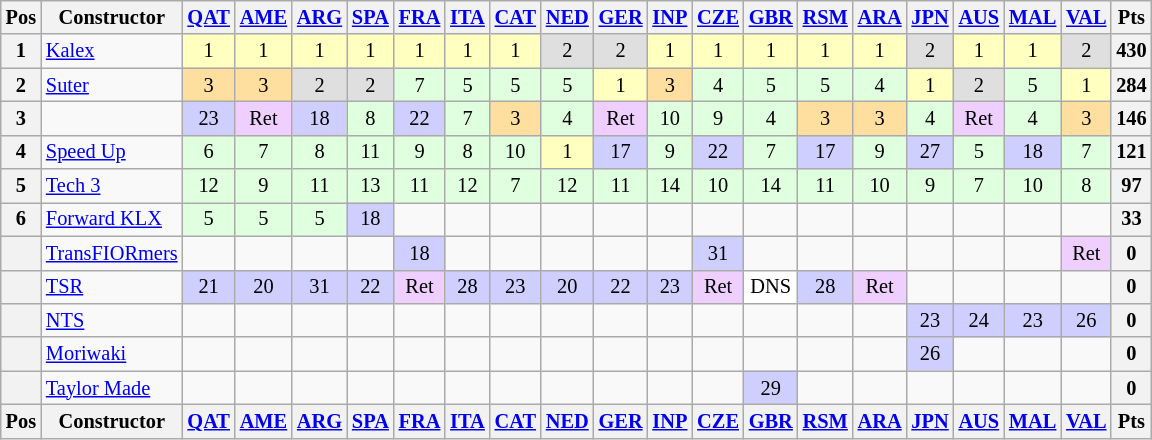<table class="wikitable" style="font-size: 85%; text-align:center">
<tr valign="top">
<th valign="middle">Pos</th>
<th valign="middle">Constructor</th>
<th><a href='#'>QAT</a><br></th>
<th><a href='#'>AME</a><br></th>
<th><a href='#'>ARG</a><br></th>
<th><a href='#'>SPA</a><br></th>
<th><a href='#'>FRA</a><br></th>
<th><a href='#'>ITA</a><br></th>
<th><a href='#'>CAT</a><br></th>
<th><a href='#'>NED</a><br></th>
<th><a href='#'>GER</a><br></th>
<th><a href='#'>INP</a><br></th>
<th><a href='#'>CZE</a><br></th>
<th><a href='#'>GBR</a><br></th>
<th><a href='#'>RSM</a><br></th>
<th><a href='#'>ARA</a><br></th>
<th><a href='#'>JPN</a><br></th>
<th><a href='#'>AUS</a><br></th>
<th><a href='#'>MAL</a><br></th>
<th><a href='#'>VAL</a><br></th>
<th valign="middle">Pts</th>
</tr>
<tr>
<th>1</th>
<td align="left"> <a href='#'>Kalex</a></td>
<td style="background:#ffffbf;">1</td>
<td style="background:#ffffbf;">1</td>
<td style="background:#ffffbf;">1</td>
<td style="background:#ffffbf;">1</td>
<td style="background:#ffffbf;">1</td>
<td style="background:#ffffbf;">1</td>
<td style="background:#ffffbf;">1</td>
<td style="background:#dfdfdf;">2</td>
<td style="background:#dfdfdf;">2</td>
<td style="background:#ffffbf;">1</td>
<td style="background:#ffffbf;">1</td>
<td style="background:#ffffbf;">1</td>
<td style="background:#ffffbf;">1</td>
<td style="background:#ffffbf;">1</td>
<td style="background:#dfdfdf;">2</td>
<td style="background:#ffffbf;">1</td>
<td style="background:#ffffbf;">1</td>
<td style="background:#dfdfdf;">2</td>
<th>430</th>
</tr>
<tr>
<th>2</th>
<td align="left"> <a href='#'>Suter</a></td>
<td style="background:#ffdf9f;">3</td>
<td style="background:#ffdf9f;">3</td>
<td style="background:#dfdfdf;">2</td>
<td style="background:#dfdfdf;">2</td>
<td style="background:#dfffdf;">7</td>
<td style="background:#dfffdf;">5</td>
<td style="background:#dfffdf;">5</td>
<td style="background:#dfffdf;">5</td>
<td style="background:#ffffbf;">1</td>
<td style="background:#ffdf9f;">3</td>
<td style="background:#dfffdf;">4</td>
<td style="background:#dfffdf;">5</td>
<td style="background:#dfffdf;">5</td>
<td style="background:#dfffdf;">4</td>
<td style="background:#ffffbf;">1</td>
<td style="background:#dfdfdf;">2</td>
<td style="background:#dfffdf;">5</td>
<td style="background:#ffffbf;">1</td>
<th>284</th>
</tr>
<tr>
<th>3</th>
<td align="left"></td>
<td style="background:#cfcfff;">23</td>
<td style="background:#efcfff;">Ret</td>
<td style="background:#cfcfff;">18</td>
<td style="background:#dfffdf;">8</td>
<td style="background:#cfcfff;">22</td>
<td style="background:#dfffdf;">7</td>
<td style="background:#ffdf9f;">3</td>
<td style="background:#dfffdf;">4</td>
<td style="background:#efcfff;">Ret</td>
<td style="background:#dfffdf;">10</td>
<td style="background:#dfffdf;">9</td>
<td style="background:#dfffdf;">4</td>
<td style="background:#ffdf9f;">3</td>
<td style="background:#ffdf9f;">3</td>
<td style="background:#dfffdf;">4</td>
<td style="background:#efcfff;">Ret</td>
<td style="background:#dfffdf;">4</td>
<td style="background:#ffdf9f;">3</td>
<th>146</th>
</tr>
<tr>
<th>4</th>
<td align="left"> <a href='#'>Speed Up</a></td>
<td style="background:#dfffdf;">6</td>
<td style="background:#dfffdf;">7</td>
<td style="background:#dfffdf;">8</td>
<td style="background:#dfffdf;">11</td>
<td style="background:#dfffdf;">9</td>
<td style="background:#dfffdf;">8</td>
<td style="background:#dfffdf;">10</td>
<td style="background:#ffffbf;">1</td>
<td style="background:#cfcfff;">17</td>
<td style="background:#dfffdf;">9</td>
<td style="background:#cfcfff;">22</td>
<td style="background:#dfffdf;">7</td>
<td style="background:#cfcfff;">17</td>
<td style="background:#dfffdf;">9</td>
<td style="background:#cfcfff;">27</td>
<td style="background:#dfffdf;">5</td>
<td style="background:#cfcfff;">18</td>
<td style="background:#dfffdf;">7</td>
<th>121</th>
</tr>
<tr>
<th>5</th>
<td align="left"> <a href='#'>Tech 3</a></td>
<td style="background:#dfffdf;">12</td>
<td style="background:#dfffdf;">9</td>
<td style="background:#dfffdf;">11</td>
<td style="background:#dfffdf;">13</td>
<td style="background:#dfffdf;">11</td>
<td style="background:#dfffdf;">12</td>
<td style="background:#dfffdf;">7</td>
<td style="background:#dfffdf;">12</td>
<td style="background:#dfffdf;">11</td>
<td style="background:#dfffdf;">14</td>
<td style="background:#dfffdf;">10</td>
<td style="background:#dfffdf;">14</td>
<td style="background:#dfffdf;">11</td>
<td style="background:#dfffdf;">10</td>
<td style="background:#dfffdf;">9</td>
<td style="background:#dfffdf;">7</td>
<td style="background:#dfffdf;">10</td>
<td style="background:#dfffdf;">8</td>
<th>97</th>
</tr>
<tr>
<th>6</th>
<td align="left"> <a href='#'>Forward KLX</a></td>
<td style="background:#dfffdf;">5</td>
<td style="background:#dfffdf;">5</td>
<td style="background:#dfffdf;">5</td>
<td style="background:#cfcfff;">18</td>
<td></td>
<td></td>
<td></td>
<td></td>
<td></td>
<td></td>
<td></td>
<td></td>
<td></td>
<td></td>
<td></td>
<td></td>
<td></td>
<td></td>
<th>33</th>
</tr>
<tr>
<th></th>
<td align="left"> <a href='#'>TransFIORmers</a></td>
<td></td>
<td></td>
<td></td>
<td></td>
<td style="background:#cfcfff;">18</td>
<td></td>
<td></td>
<td></td>
<td></td>
<td></td>
<td style="background:#cfcfff;">31</td>
<td></td>
<td></td>
<td></td>
<td></td>
<td></td>
<td></td>
<td style="background:#efcfff;">Ret</td>
<th>0</th>
</tr>
<tr>
<th></th>
<td align="left"> <a href='#'>TSR</a></td>
<td style="background:#cfcfff;">21</td>
<td style="background:#cfcfff;">20</td>
<td style="background:#cfcfff;">31</td>
<td style="background:#cfcfff;">22</td>
<td style="background:#efcfff;">Ret</td>
<td style="background:#cfcfff;">28</td>
<td style="background:#cfcfff;">23</td>
<td style="background:#cfcfff;">20</td>
<td style="background:#cfcfff;">22</td>
<td style="background:#cfcfff;">23</td>
<td style="background:#efcfff;">Ret</td>
<td style="background:#ffffff;">DNS</td>
<td style="background:#cfcfff;">28</td>
<td style="background:#efcfff;">Ret</td>
<td></td>
<td></td>
<td></td>
<td></td>
<th>0</th>
</tr>
<tr>
<th></th>
<td align="left"> <a href='#'>NTS</a></td>
<td></td>
<td></td>
<td></td>
<td></td>
<td></td>
<td></td>
<td></td>
<td></td>
<td></td>
<td></td>
<td></td>
<td></td>
<td></td>
<td></td>
<td style="background:#cfcfff;">23</td>
<td style="background:#cfcfff;">24</td>
<td style="background:#cfcfff;">23</td>
<td style="background:#cfcfff;">26</td>
<th>0</th>
</tr>
<tr>
<th></th>
<td align="left"> <a href='#'>Moriwaki</a></td>
<td></td>
<td></td>
<td></td>
<td></td>
<td></td>
<td></td>
<td></td>
<td></td>
<td></td>
<td></td>
<td></td>
<td></td>
<td></td>
<td></td>
<td style="background:#cfcfff;">26</td>
<td></td>
<td></td>
<td></td>
<th>0</th>
</tr>
<tr>
<th></th>
<td align="left"> <a href='#'>Taylor Made</a></td>
<td></td>
<td></td>
<td></td>
<td></td>
<td></td>
<td></td>
<td></td>
<td></td>
<td></td>
<td></td>
<td></td>
<td style="background:#cfcfff;">29</td>
<td></td>
<td></td>
<td></td>
<td></td>
<td></td>
<td></td>
<th>0</th>
</tr>
<tr valign="top">
<th valign="middle">Pos</th>
<th valign="middle">Constructor</th>
<th><a href='#'>QAT</a><br></th>
<th><a href='#'>AME</a><br></th>
<th><a href='#'>ARG</a><br></th>
<th><a href='#'>SPA</a><br></th>
<th><a href='#'>FRA</a><br></th>
<th><a href='#'>ITA</a><br></th>
<th><a href='#'>CAT</a><br></th>
<th><a href='#'>NED</a><br></th>
<th><a href='#'>GER</a><br></th>
<th><a href='#'>INP</a><br></th>
<th><a href='#'>CZE</a><br></th>
<th><a href='#'>GBR</a><br></th>
<th><a href='#'>RSM</a><br></th>
<th><a href='#'>ARA</a><br></th>
<th><a href='#'>JPN</a><br></th>
<th><a href='#'>AUS</a><br></th>
<th><a href='#'>MAL</a><br></th>
<th><a href='#'>VAL</a><br></th>
<th valign="middle">Pts</th>
</tr>
</table>
